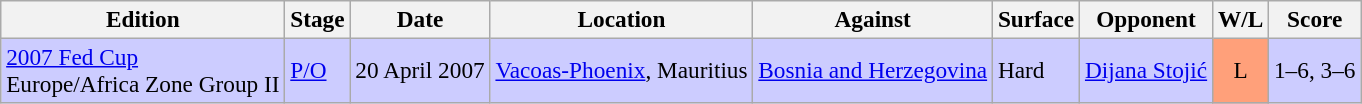<table class=wikitable style=font-size:97%>
<tr>
<th>Edition</th>
<th>Stage</th>
<th>Date</th>
<th>Location</th>
<th>Against</th>
<th>Surface</th>
<th>Opponent</th>
<th>W/L</th>
<th>Score</th>
</tr>
<tr style="background:#ccf;">
<td><a href='#'>2007 Fed Cup</a> <br> Europe/Africa Zone Group II</td>
<td><a href='#'>P/O</a></td>
<td>20 April 2007</td>
<td><a href='#'>Vacoas-Phoenix</a>, Mauritius</td>
<td> <a href='#'>Bosnia and Herzegovina</a></td>
<td>Hard</td>
<td> <a href='#'>Dijana Stojić</a></td>
<td style="text-align:center; background:#ffa07a;">L</td>
<td>1–6, 3–6</td>
</tr>
</table>
